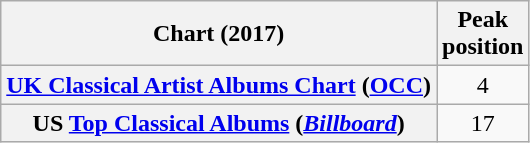<table class="wikitable sortable plainrowheaders" style="text-align:center">
<tr>
<th scope="col">Chart (2017)</th>
<th scope="col">Peak<br>position</th>
</tr>
<tr>
<th scope="row"><a href='#'>UK Classical Artist Albums Chart</a> (<a href='#'>OCC</a>)</th>
<td>4</td>
</tr>
<tr>
<th scope="row">US <a href='#'>Top Classical Albums</a> (<em><a href='#'>Billboard</a></em>)</th>
<td>17</td>
</tr>
</table>
